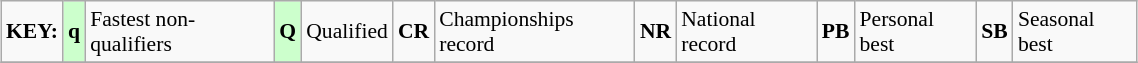<table class="wikitable" style="margin:0.5em auto; font-size:90%;position:relative;" width=60%>
<tr>
<td><strong>KEY:</strong></td>
<td bgcolor=ccffcc align=center><strong>q</strong></td>
<td>Fastest non-qualifiers</td>
<td bgcolor=ccffcc align=center><strong>Q</strong></td>
<td>Qualified</td>
<td align=center><strong>CR</strong></td>
<td>Championships record</td>
<td align=center><strong>NR</strong></td>
<td>National record</td>
<td align=center><strong>PB</strong></td>
<td>Personal best</td>
<td align=center><strong>SB</strong></td>
<td>Seasonal best</td>
</tr>
<tr>
</tr>
</table>
